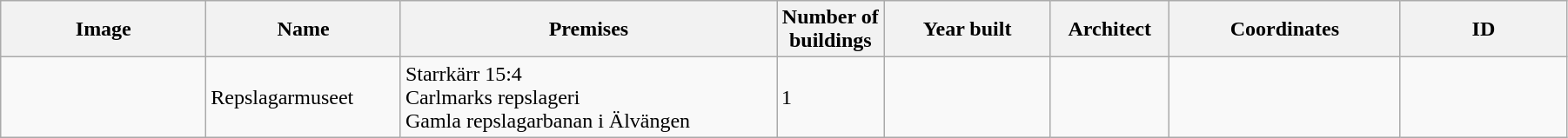<table class="wikitable" width="95%">
<tr>
<th width="150">Image</th>
<th>Name</th>
<th>Premises</th>
<th width="75">Number of<br>buildings</th>
<th width="120">Year built</th>
<th>Architect</th>
<th width="170">Coordinates</th>
<th width="120">ID</th>
</tr>
<tr>
<td></td>
<td>Repslagarmuseet</td>
<td>Starrkärr 15:4<br>Carlmarks repslageri<br>Gamla repslagarbanan i Älvängen</td>
<td>1</td>
<td></td>
<td></td>
<td></td>
<td></td>
</tr>
</table>
